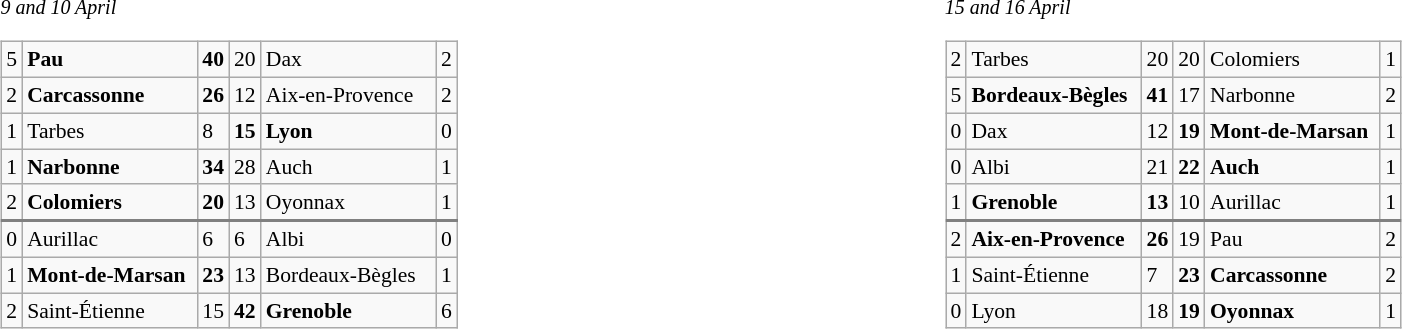<table width="100%" align="center" border="0" cellpadding="0" cellspacing="5">
<tr valign="top" align="left">
<td width="50%"><br><small><em>9 and 10 April</em></small><table class="wikitable gauche" cellpadding="0" cellspacing="0" style="font-size:90%;">
<tr>
<td>5</td>
<td><strong>Pau</strong></td>
<td> <strong>40</strong></td>
<td> 20</td>
<td>Dax</td>
<td>2</td>
</tr>
<tr>
<td>2</td>
<td><strong>Carcassonne</strong></td>
<td> <strong>26</strong></td>
<td> 12</td>
<td>Aix-en-Provence</td>
<td>2</td>
</tr>
<tr>
<td>1</td>
<td>Tarbes</td>
<td> 8</td>
<td> <strong>15</strong></td>
<td><strong>Lyon</strong></td>
<td>0</td>
</tr>
<tr>
<td>1</td>
<td><strong>Narbonne</strong></td>
<td> <strong>34</strong></td>
<td> 28</td>
<td>Auch</td>
<td>1</td>
</tr>
<tr>
<td>2</td>
<td><strong>Colomiers</strong></td>
<td> <strong>20</strong></td>
<td> 13</td>
<td>Oyonnax</td>
<td>1</td>
</tr>
<tr --- style="border-top:2px solid grey;">
<td>0</td>
<td>Aurillac</td>
<td> 6</td>
<td> 6</td>
<td>Albi</td>
<td>0</td>
</tr>
<tr>
<td>1</td>
<td width="110px"><strong>Mont-de-Marsan</strong></td>
<td> <strong>23</strong></td>
<td> 13</td>
<td width="110px">Bordeaux-Bègles</td>
<td>1</td>
</tr>
<tr>
<td>2</td>
<td>Saint-Étienne</td>
<td> 15</td>
<td> <strong>42</strong></td>
<td><strong>Grenoble</strong></td>
<td>6</td>
</tr>
</table>
</td>
<td width="50%"><br><small><em>15 and 16 April</em></small><table class="wikitable gauche" cellpadding="0" cellspacing="0" style="font-size:90%;">
<tr>
<td>2</td>
<td width="110px">Tarbes</td>
<td> 20</td>
<td> 20</td>
<td width="110px">Colomiers</td>
<td>1</td>
</tr>
<tr>
<td>5</td>
<td><strong>Bordeaux-Bègles</strong></td>
<td> <strong>41</strong></td>
<td> 17</td>
<td>Narbonne</td>
<td>2</td>
</tr>
<tr>
<td>0</td>
<td>Dax</td>
<td> 12</td>
<td> <strong>19</strong></td>
<td><strong>Mont-de-Marsan</strong></td>
<td>1</td>
</tr>
<tr>
<td>0</td>
<td>Albi</td>
<td> 21</td>
<td> <strong>22</strong></td>
<td><strong>Auch</strong></td>
<td>1</td>
</tr>
<tr>
<td>1</td>
<td><strong>Grenoble</strong></td>
<td> <strong>13</strong></td>
<td> 10</td>
<td>Aurillac</td>
<td>1</td>
</tr>
<tr --- style="border-top:2px solid grey;">
<td>2</td>
<td><strong>Aix-en-Provence</strong></td>
<td> <strong>26</strong></td>
<td> 19</td>
<td>Pau</td>
<td>2</td>
</tr>
<tr>
<td>1</td>
<td>Saint-Étienne</td>
<td> 7</td>
<td> <strong>23</strong></td>
<td><strong>Carcassonne</strong></td>
<td>2</td>
</tr>
<tr>
<td>0</td>
<td>Lyon</td>
<td> 18</td>
<td> <strong>19</strong></td>
<td><strong>Oyonnax</strong></td>
<td>1</td>
</tr>
</table>
</td>
</tr>
</table>
